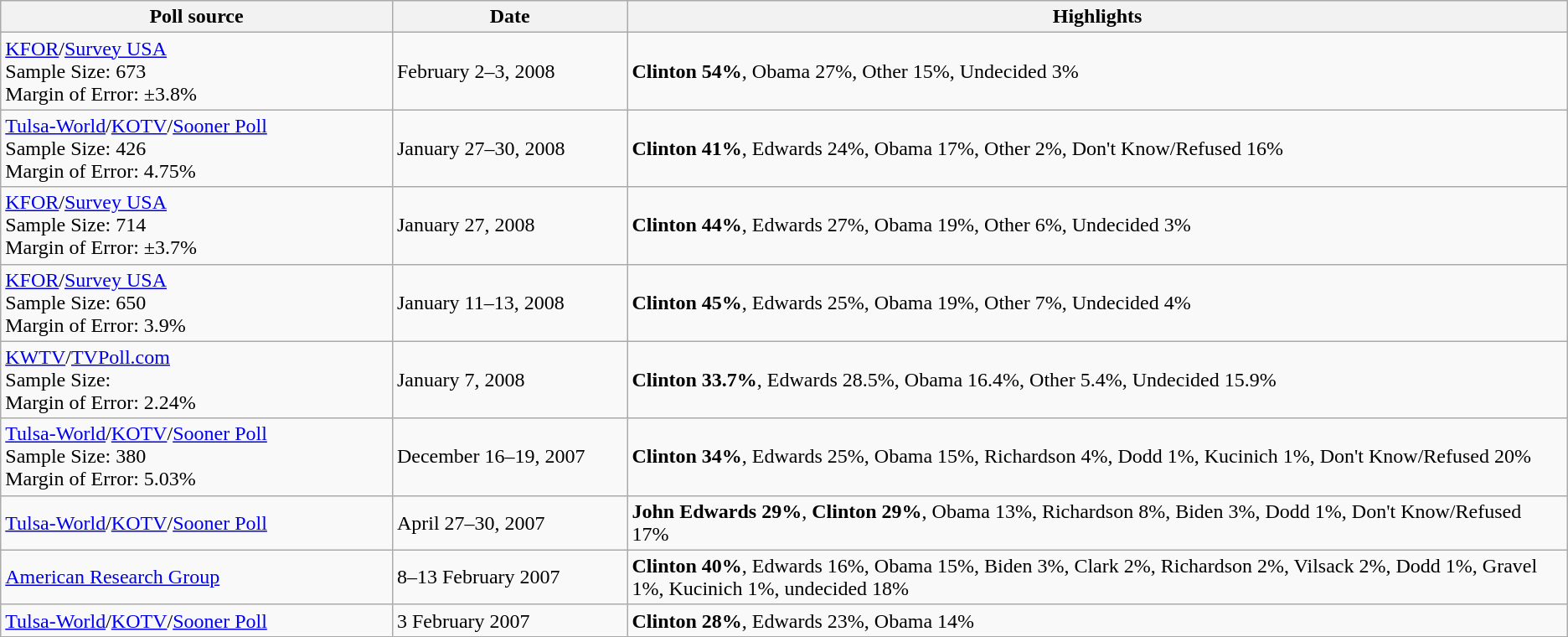<table class="wikitable sortable">
<tr>
<th width="25%">Poll source</th>
<th width="15%">Date</th>
<th width="60%">Highlights</th>
</tr>
<tr>
<td><a href='#'>KFOR</a>/<a href='#'>Survey USA</a><br>Sample Size: 673<br>
Margin of Error: ±3.8%</td>
<td>February 2–3, 2008</td>
<td><strong>Clinton 54%</strong>, Obama 27%, Other 15%, Undecided 3%</td>
</tr>
<tr>
<td><a href='#'>Tulsa-World</a>/<a href='#'>KOTV</a>/<a href='#'>Sooner Poll</a><br>Sample Size: 426<br>
Margin of Error: 4.75%</td>
<td>January 27–30, 2008</td>
<td><strong>Clinton 41%</strong>, Edwards 24%, Obama 17%, Other 2%, Don't Know/Refused 16%</td>
</tr>
<tr>
<td><a href='#'>KFOR</a>/<a href='#'>Survey USA</a><br>Sample Size: 714<br>
Margin of Error: ±3.7%</td>
<td>January 27, 2008</td>
<td><strong>Clinton 44%</strong>, Edwards 27%, Obama 19%, Other 6%, Undecided 3%</td>
</tr>
<tr>
<td><a href='#'>KFOR</a>/<a href='#'>Survey USA</a><br>Sample Size: 650<br>
Margin of Error: 3.9%</td>
<td>January 11–13, 2008</td>
<td><strong>Clinton 45%</strong>, Edwards 25%, Obama 19%, Other 7%, Undecided 4%</td>
</tr>
<tr>
<td><a href='#'>KWTV</a>/<a href='#'>TVPoll.com</a><br>Sample Size: <br>
Margin of Error: 2.24%</td>
<td>January 7, 2008</td>
<td><strong>Clinton 33.7%</strong>, Edwards 28.5%, Obama 16.4%, Other 5.4%, Undecided 15.9%</td>
</tr>
<tr>
<td><a href='#'>Tulsa-World</a>/<a href='#'>KOTV</a>/<a href='#'>Sooner Poll</a><br>Sample Size: 380<br>
Margin of Error: 5.03%</td>
<td>December 16–19, 2007</td>
<td><strong>Clinton 34%</strong>, Edwards 25%, Obama 15%, Richardson 4%, Dodd 1%, Kucinich 1%, Don't Know/Refused 20%</td>
</tr>
<tr>
<td><a href='#'>Tulsa-World</a>/<a href='#'>KOTV</a>/<a href='#'>Sooner Poll</a></td>
<td>April 27–30, 2007</td>
<td><strong>John Edwards 29%</strong>, <strong>Clinton 29%</strong>, Obama 13%, Richardson 8%, Biden 3%, Dodd 1%, Don't Know/Refused 17%</td>
</tr>
<tr>
<td><a href='#'>American Research Group</a></td>
<td>8–13 February 2007</td>
<td><strong>Clinton 40%</strong>, Edwards 16%, Obama 15%, Biden 3%, Clark 2%, Richardson 2%, Vilsack 2%, Dodd 1%, Gravel 1%, Kucinich 1%, undecided 18%</td>
</tr>
<tr>
<td><a href='#'>Tulsa-World</a>/<a href='#'>KOTV</a>/<a href='#'>Sooner Poll</a></td>
<td>3 February 2007</td>
<td><strong>Clinton 28%</strong>, Edwards 23%, Obama 14%</td>
</tr>
</table>
